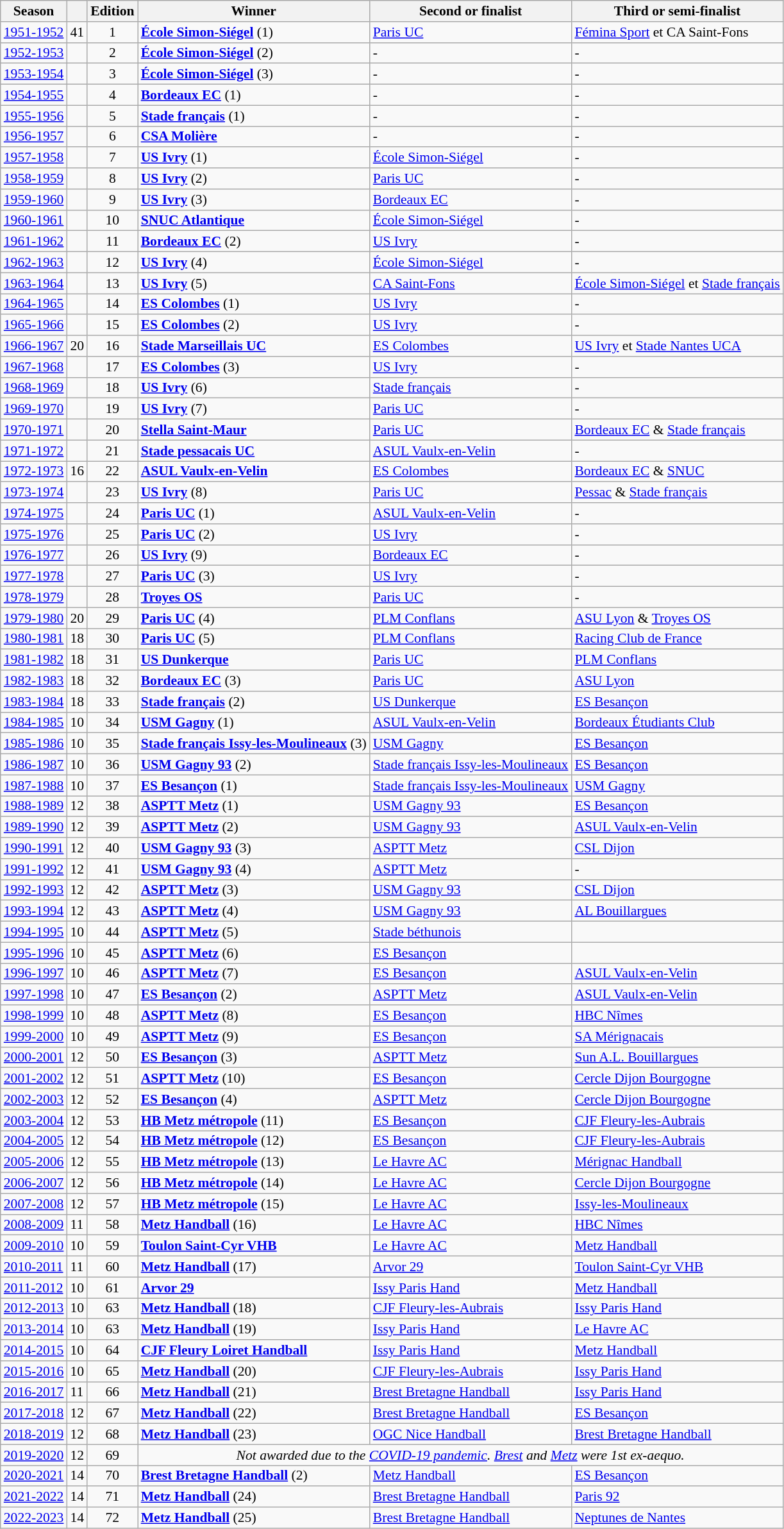<table class="wikitable" style="font-size:90%; line-height:15px">
<tr>
<th scope="col">Season</th>
<th scope="col"></th>
<th scope="col">Edition</th>
<th scope="col">Winner</th>
<th scope="col">Second or finalist</th>
<th scope="col">Third or semi-finalist</th>
</tr>
<tr>
<td><a href='#'>1951-1952</a></td>
<td>41</td>
<td align="center">1</td>
<td><strong><a href='#'>École Simon-Siégel</a></strong> (1)</td>
<td><a href='#'>Paris UC</a></td>
<td><a href='#'>Fémina Sport</a> et CA Saint-Fons</td>
</tr>
<tr>
<td><a href='#'>1952-1953</a></td>
<td></td>
<td align="center">2</td>
<td><strong><a href='#'>École Simon-Siégel</a></strong> (2)</td>
<td>-</td>
<td>-</td>
</tr>
<tr>
<td><a href='#'>1953-1954</a></td>
<td></td>
<td align="center">3</td>
<td><strong><a href='#'>École Simon-Siégel</a></strong> (3)</td>
<td>-</td>
<td>-</td>
</tr>
<tr>
<td><a href='#'>1954-1955</a></td>
<td></td>
<td align="center">4</td>
<td><strong><a href='#'>Bordeaux EC</a></strong> (1)</td>
<td>-</td>
<td>-</td>
</tr>
<tr>
<td><a href='#'>1955-1956</a></td>
<td></td>
<td align="center">5</td>
<td><strong><a href='#'>Stade français</a></strong> (1)</td>
<td>-</td>
<td>-</td>
</tr>
<tr>
<td><a href='#'>1956-1957</a></td>
<td></td>
<td align="center">6</td>
<td><strong><a href='#'>CSA Molière</a></strong></td>
<td>-</td>
<td>-</td>
</tr>
<tr>
<td><a href='#'>1957-1958</a></td>
<td></td>
<td align="center">7</td>
<td><strong><a href='#'>US Ivry</a></strong> (1)</td>
<td><a href='#'>École Simon-Siégel</a></td>
<td>-</td>
</tr>
<tr>
<td><a href='#'>1958-1959</a></td>
<td></td>
<td align="center">8</td>
<td><strong><a href='#'>US Ivry</a></strong> (2)</td>
<td><a href='#'>Paris UC</a></td>
<td>-</td>
</tr>
<tr>
<td><a href='#'>1959-1960</a></td>
<td></td>
<td align="center">9</td>
<td><strong><a href='#'>US Ivry</a></strong> (3)</td>
<td><a href='#'>Bordeaux EC</a></td>
<td>-</td>
</tr>
<tr>
<td><a href='#'>1960-1961</a></td>
<td></td>
<td align="center">10</td>
<td><strong><a href='#'>SNUC Atlantique</a></strong></td>
<td><a href='#'>École Simon-Siégel</a></td>
<td>-</td>
</tr>
<tr>
<td><a href='#'>1961-1962</a></td>
<td></td>
<td align="center">11</td>
<td><strong><a href='#'>Bordeaux EC</a></strong> (2)</td>
<td><a href='#'>US Ivry</a></td>
<td>-</td>
</tr>
<tr>
<td><a href='#'>1962-1963</a></td>
<td></td>
<td align="center">12</td>
<td><strong><a href='#'>US Ivry</a></strong> (4)</td>
<td><a href='#'>École Simon-Siégel</a></td>
<td>-</td>
</tr>
<tr>
<td><a href='#'>1963-1964</a></td>
<td></td>
<td align="center">13</td>
<td><strong><a href='#'>US Ivry</a></strong> (5)</td>
<td><a href='#'>CA Saint-Fons</a></td>
<td><a href='#'>École Simon-Siégel</a> et <a href='#'>Stade français</a></td>
</tr>
<tr>
<td><a href='#'>1964-1965</a></td>
<td></td>
<td align="center">14</td>
<td><strong><a href='#'>ES Colombes</a></strong> (1)</td>
<td><a href='#'>US Ivry</a></td>
<td>-</td>
</tr>
<tr>
<td><a href='#'>1965-1966</a></td>
<td></td>
<td align="center">15</td>
<td><strong><a href='#'>ES Colombes</a></strong> (2)</td>
<td><a href='#'>US Ivry</a></td>
<td>-</td>
</tr>
<tr>
<td><a href='#'>1966-1967</a></td>
<td>20</td>
<td align="center">16</td>
<td><strong><a href='#'>Stade Marseillais UC</a></strong></td>
<td><a href='#'>ES Colombes</a></td>
<td><a href='#'>US Ivry</a> et <a href='#'>Stade Nantes UCA</a></td>
</tr>
<tr>
<td><a href='#'>1967-1968</a></td>
<td></td>
<td align="center">17</td>
<td><strong><a href='#'>ES Colombes</a></strong> (3)</td>
<td><a href='#'>US Ivry</a></td>
<td>-</td>
</tr>
<tr>
<td><a href='#'>1968-1969</a></td>
<td></td>
<td align="center">18</td>
<td><strong><a href='#'>US Ivry</a></strong> (6)</td>
<td><a href='#'>Stade français</a></td>
<td>-</td>
</tr>
<tr>
<td><a href='#'>1969-1970</a></td>
<td></td>
<td align="center">19</td>
<td><strong><a href='#'>US Ivry</a></strong> (7)</td>
<td><a href='#'>Paris UC</a></td>
<td>-</td>
</tr>
<tr>
<td><a href='#'>1970-1971</a></td>
<td></td>
<td align="center">20</td>
<td><strong><a href='#'>Stella Saint-Maur</a></strong></td>
<td><a href='#'>Paris UC</a></td>
<td><a href='#'>Bordeaux EC</a> & <a href='#'>Stade français</a></td>
</tr>
<tr>
<td><a href='#'>1971-1972</a></td>
<td></td>
<td align="center">21</td>
<td><strong><a href='#'>Stade pessacais UC</a></strong></td>
<td><a href='#'>ASUL Vaulx-en-Velin</a></td>
<td>-</td>
</tr>
<tr>
<td><a href='#'>1972-1973</a></td>
<td>16</td>
<td align="center">22</td>
<td><strong><a href='#'>ASUL Vaulx-en-Velin</a></strong></td>
<td><a href='#'>ES Colombes</a></td>
<td><a href='#'>Bordeaux EC</a> & <a href='#'>SNUC</a></td>
</tr>
<tr>
<td><a href='#'>1973-1974</a></td>
<td></td>
<td align="center">23</td>
<td><strong><a href='#'>US Ivry</a></strong> (8)</td>
<td><a href='#'>Paris UC</a></td>
<td><a href='#'>Pessac</a> & <a href='#'>Stade français</a></td>
</tr>
<tr>
<td><a href='#'>1974-1975</a></td>
<td></td>
<td align="center">24</td>
<td><strong><a href='#'>Paris UC</a></strong> (1)</td>
<td><a href='#'>ASUL Vaulx-en-Velin</a></td>
<td>-</td>
</tr>
<tr>
<td><a href='#'>1975-1976</a></td>
<td></td>
<td align="center">25</td>
<td><strong><a href='#'>Paris UC</a></strong> (2)</td>
<td><a href='#'>US Ivry</a></td>
<td>-</td>
</tr>
<tr>
<td><a href='#'>1976-1977</a></td>
<td></td>
<td align="center">26</td>
<td><strong><a href='#'>US Ivry</a></strong> (9)</td>
<td><a href='#'>Bordeaux EC</a></td>
<td>-</td>
</tr>
<tr>
<td><a href='#'>1977-1978</a></td>
<td></td>
<td align="center">27</td>
<td><strong><a href='#'>Paris UC</a></strong> (3)</td>
<td><a href='#'>US Ivry</a></td>
<td>-</td>
</tr>
<tr>
<td><a href='#'>1978-1979</a></td>
<td></td>
<td align="center">28</td>
<td><strong><a href='#'>Troyes OS</a></strong></td>
<td><a href='#'>Paris UC</a></td>
<td>-</td>
</tr>
<tr>
<td><a href='#'>1979-1980</a></td>
<td>20</td>
<td align="center">29</td>
<td><strong><a href='#'>Paris UC</a></strong> (4)</td>
<td><a href='#'>PLM Conflans</a></td>
<td><a href='#'>ASU Lyon</a> & <a href='#'>Troyes OS</a></td>
</tr>
<tr>
<td><a href='#'>1980-1981</a></td>
<td>18</td>
<td align="center">30</td>
<td><strong><a href='#'>Paris UC</a></strong> (5)</td>
<td><a href='#'>PLM Conflans</a></td>
<td><a href='#'>Racing Club de France</a></td>
</tr>
<tr>
<td><a href='#'>1981-1982</a></td>
<td>18</td>
<td align="center">31</td>
<td><strong><a href='#'>US Dunkerque</a></strong></td>
<td><a href='#'>Paris UC</a></td>
<td><a href='#'>PLM Conflans</a></td>
</tr>
<tr>
<td><a href='#'>1982-1983</a></td>
<td>18</td>
<td align="center">32</td>
<td><strong><a href='#'>Bordeaux EC</a></strong> (3)</td>
<td><a href='#'>Paris UC</a></td>
<td><a href='#'>ASU Lyon</a></td>
</tr>
<tr>
<td><a href='#'>1983-1984</a></td>
<td>18</td>
<td align="center">33</td>
<td><strong><a href='#'>Stade français</a></strong> (2)</td>
<td><a href='#'>US Dunkerque</a></td>
<td><a href='#'>ES Besançon</a></td>
</tr>
<tr>
<td><a href='#'>1984-1985</a></td>
<td>10</td>
<td align="center">34</td>
<td><strong><a href='#'>USM Gagny</a></strong> (1)</td>
<td><a href='#'>ASUL Vaulx-en-Velin</a></td>
<td><a href='#'>Bordeaux Étudiants Club</a></td>
</tr>
<tr>
<td><a href='#'>1985-1986</a></td>
<td>10</td>
<td align="center">35</td>
<td><strong><a href='#'>Stade français Issy-les-Moulineaux</a></strong>  (3)</td>
<td><a href='#'>USM Gagny</a></td>
<td><a href='#'>ES Besançon</a></td>
</tr>
<tr>
<td><a href='#'>1986-1987</a></td>
<td>10</td>
<td align="center">36</td>
<td><strong><a href='#'>USM Gagny 93</a></strong> (2)</td>
<td><a href='#'>Stade français Issy-les-Moulineaux</a></td>
<td><a href='#'>ES Besançon</a></td>
</tr>
<tr>
<td><a href='#'>1987-1988</a></td>
<td>10</td>
<td align="center">37</td>
<td><strong><a href='#'>ES Besançon</a></strong> (1)</td>
<td><a href='#'>Stade français Issy-les-Moulineaux</a></td>
<td><a href='#'>USM Gagny</a></td>
</tr>
<tr>
<td><a href='#'>1988-1989</a></td>
<td>12</td>
<td align="center">38</td>
<td><strong><a href='#'>ASPTT Metz</a></strong> (1)</td>
<td><a href='#'>USM Gagny 93</a></td>
<td><a href='#'>ES Besançon</a></td>
</tr>
<tr>
<td><a href='#'>1989-1990</a></td>
<td>12</td>
<td align="center">39</td>
<td><strong><a href='#'>ASPTT Metz</a></strong> (2)</td>
<td><a href='#'>USM Gagny 93</a></td>
<td><a href='#'>ASUL Vaulx-en-Velin</a></td>
</tr>
<tr>
<td><a href='#'>1990-1991</a></td>
<td>12</td>
<td align="center">40</td>
<td><strong><a href='#'>USM Gagny 93</a></strong> (3)</td>
<td><a href='#'>ASPTT Metz</a></td>
<td><a href='#'>CSL Dijon</a></td>
</tr>
<tr>
<td><a href='#'>1991-1992</a></td>
<td>12</td>
<td align="center">41</td>
<td><strong><a href='#'>USM Gagny 93</a></strong> (4)</td>
<td><a href='#'>ASPTT Metz</a></td>
<td>-</td>
</tr>
<tr>
<td><a href='#'>1992-1993</a></td>
<td>12</td>
<td align="center">42</td>
<td><strong><a href='#'>ASPTT Metz</a></strong> (3)</td>
<td><a href='#'>USM Gagny 93</a></td>
<td><a href='#'>CSL Dijon</a></td>
</tr>
<tr>
<td><a href='#'>1993-1994</a></td>
<td>12</td>
<td align="center">43</td>
<td><strong><a href='#'>ASPTT Metz</a></strong> (4)</td>
<td><a href='#'>USM Gagny 93</a></td>
<td><a href='#'>AL Bouillargues</a></td>
</tr>
<tr>
<td><a href='#'>1994-1995</a></td>
<td>10</td>
<td align="center">44</td>
<td><strong><a href='#'>ASPTT Metz</a></strong> (5)</td>
<td><a href='#'>Stade béthunois</a></td>
<td></td>
</tr>
<tr>
<td><a href='#'>1995-1996</a></td>
<td>10</td>
<td align="center">45</td>
<td><strong><a href='#'>ASPTT Metz</a></strong> (6)</td>
<td><a href='#'>ES Besançon</a></td>
<td></td>
</tr>
<tr>
<td><a href='#'>1996-1997</a></td>
<td>10</td>
<td align="center">46</td>
<td><strong><a href='#'>ASPTT Metz</a></strong> (7)</td>
<td><a href='#'>ES Besançon</a></td>
<td><a href='#'>ASUL Vaulx-en-Velin</a></td>
</tr>
<tr>
<td><a href='#'>1997-1998</a></td>
<td>10</td>
<td align="center">47</td>
<td><strong><a href='#'>ES Besançon</a></strong> (2)</td>
<td><a href='#'>ASPTT Metz</a></td>
<td><a href='#'>ASUL Vaulx-en-Velin</a></td>
</tr>
<tr>
<td><a href='#'>1998-1999</a></td>
<td>10</td>
<td align="center">48</td>
<td><strong><a href='#'>ASPTT Metz</a></strong> (8)</td>
<td><a href='#'>ES Besançon</a></td>
<td><a href='#'>HBC Nîmes</a></td>
</tr>
<tr>
<td><a href='#'>1999-2000</a></td>
<td>10</td>
<td align="center">49</td>
<td><strong><a href='#'>ASPTT Metz</a></strong> (9)</td>
<td><a href='#'>ES Besançon</a></td>
<td><a href='#'>SA Mérignacais</a></td>
</tr>
<tr>
<td><a href='#'>2000-2001</a></td>
<td>12</td>
<td align="center">50</td>
<td><strong><a href='#'>ES Besançon</a></strong> (3)</td>
<td><a href='#'>ASPTT Metz</a></td>
<td><a href='#'>Sun A.L. Bouillargues</a></td>
</tr>
<tr>
<td><a href='#'>2001-2002</a></td>
<td>12</td>
<td align="center">51</td>
<td><strong><a href='#'>ASPTT Metz</a></strong> (10)</td>
<td><a href='#'>ES Besançon</a></td>
<td><a href='#'>Cercle Dijon Bourgogne</a></td>
</tr>
<tr>
<td><a href='#'>2002-2003</a></td>
<td>12</td>
<td align="center">52</td>
<td><strong><a href='#'>ES Besançon</a></strong> (4)</td>
<td><a href='#'>ASPTT Metz</a></td>
<td><a href='#'>Cercle Dijon Bourgogne</a></td>
</tr>
<tr>
<td><a href='#'>2003-2004</a></td>
<td>12</td>
<td align="center">53</td>
<td><strong><a href='#'>HB Metz métropole</a></strong> (11)</td>
<td><a href='#'>ES Besançon</a></td>
<td><a href='#'>CJF Fleury-les-Aubrais</a></td>
</tr>
<tr>
<td><a href='#'>2004-2005</a></td>
<td>12</td>
<td align="center">54</td>
<td><strong><a href='#'>HB Metz métropole</a></strong> (12)</td>
<td><a href='#'>ES Besançon</a></td>
<td><a href='#'>CJF Fleury-les-Aubrais</a></td>
</tr>
<tr>
<td><a href='#'>2005-2006</a></td>
<td>12</td>
<td align="center">55</td>
<td><strong><a href='#'>HB Metz métropole</a></strong> (13)</td>
<td><a href='#'>Le Havre AC</a></td>
<td><a href='#'>Mérignac Handball</a></td>
</tr>
<tr>
<td><a href='#'>2006-2007</a></td>
<td>12</td>
<td align="center">56</td>
<td><strong><a href='#'>HB Metz métropole</a></strong> (14)</td>
<td><a href='#'>Le Havre AC</a></td>
<td><a href='#'>Cercle Dijon Bourgogne</a></td>
</tr>
<tr>
<td><a href='#'>2007-2008</a></td>
<td>12</td>
<td align="center">57</td>
<td><strong><a href='#'>HB Metz métropole</a></strong> (15)</td>
<td><a href='#'>Le Havre AC</a></td>
<td><a href='#'>Issy-les-Moulineaux</a></td>
</tr>
<tr>
<td><a href='#'>2008-2009</a></td>
<td>11</td>
<td align="center">58</td>
<td><strong><a href='#'>Metz Handball</a></strong> (16)</td>
<td><a href='#'>Le Havre AC</a></td>
<td><a href='#'>HBC Nîmes</a></td>
</tr>
<tr>
<td><a href='#'>2009-2010</a></td>
<td>10</td>
<td align="center">59</td>
<td><strong><a href='#'>Toulon Saint-Cyr VHB</a></strong></td>
<td><a href='#'>Le Havre AC</a></td>
<td><a href='#'>Metz Handball</a></td>
</tr>
<tr>
<td><a href='#'>2010-2011</a></td>
<td>11</td>
<td align="center">60</td>
<td><strong><a href='#'>Metz Handball</a></strong> (17)</td>
<td><a href='#'>Arvor 29</a></td>
<td><a href='#'>Toulon Saint-Cyr VHB</a></td>
</tr>
<tr>
<td><a href='#'>2011-2012</a></td>
<td>10</td>
<td align="center">61</td>
<td><strong><a href='#'>Arvor 29</a></strong></td>
<td><a href='#'>Issy Paris Hand</a></td>
<td><a href='#'>Metz Handball</a></td>
</tr>
<tr>
<td><a href='#'>2012-2013</a></td>
<td>10</td>
<td align="center">63</td>
<td><strong><a href='#'>Metz Handball</a></strong> (18)</td>
<td><a href='#'>CJF Fleury-les-Aubrais</a></td>
<td><a href='#'>Issy Paris Hand</a></td>
</tr>
<tr>
<td><a href='#'>2013-2014</a></td>
<td>10</td>
<td align="center">63</td>
<td><strong><a href='#'>Metz Handball</a></strong> (19)</td>
<td><a href='#'>Issy Paris Hand</a></td>
<td><a href='#'>Le Havre AC</a></td>
</tr>
<tr>
<td><a href='#'>2014-2015</a></td>
<td>10</td>
<td align="center">64</td>
<td><strong><a href='#'>CJF Fleury Loiret Handball</a></strong></td>
<td><a href='#'>Issy Paris Hand</a></td>
<td><a href='#'>Metz Handball</a></td>
</tr>
<tr>
<td><a href='#'>2015-2016</a></td>
<td>10</td>
<td align="center">65</td>
<td><strong><a href='#'>Metz Handball</a></strong> (20)</td>
<td><a href='#'>CJF Fleury-les-Aubrais</a></td>
<td><a href='#'>Issy Paris Hand</a></td>
</tr>
<tr>
<td><a href='#'>2016-2017</a></td>
<td>11</td>
<td align="center">66</td>
<td><strong><a href='#'>Metz Handball</a></strong> (21)</td>
<td><a href='#'>Brest Bretagne Handball</a></td>
<td><a href='#'>Issy Paris Hand</a></td>
</tr>
<tr>
<td><a href='#'>2017-2018</a></td>
<td>12</td>
<td align="center">67</td>
<td><strong><a href='#'>Metz Handball</a></strong> (22)</td>
<td><a href='#'>Brest Bretagne Handball</a></td>
<td><a href='#'>ES Besançon</a></td>
</tr>
<tr>
<td><a href='#'>2018-2019</a></td>
<td>12</td>
<td align="center">68</td>
<td><strong><a href='#'>Metz Handball</a></strong> (23)</td>
<td><a href='#'>OGC Nice Handball</a></td>
<td><a href='#'>Brest Bretagne Handball</a></td>
</tr>
<tr>
<td><a href='#'>2019-2020</a></td>
<td>12</td>
<td align="center">69</td>
<td colspan="3" align="center"><em>Not awarded due to the <a href='#'>COVID-19 pandemic</a>. <a href='#'>Brest</a> and <a href='#'>Metz</a> were 1st ex-aequo.</em></td>
</tr>
<tr>
<td><a href='#'>2020-2021</a></td>
<td>14</td>
<td align="center">70</td>
<td><strong><a href='#'>Brest Bretagne Handball</a></strong> (2)</td>
<td><a href='#'>Metz Handball</a></td>
<td><a href='#'>ES Besançon</a></td>
</tr>
<tr>
<td><a href='#'>2021-2022</a></td>
<td>14</td>
<td align="center">71</td>
<td><strong><a href='#'>Metz Handball</a></strong> (24)</td>
<td><a href='#'>Brest Bretagne Handball</a></td>
<td><a href='#'>Paris 92</a></td>
</tr>
<tr>
<td><a href='#'>2022-2023</a></td>
<td>14</td>
<td align="center">72</td>
<td><strong><a href='#'>Metz Handball</a></strong> (25)</td>
<td><a href='#'>Brest Bretagne Handball</a></td>
<td><a href='#'>Neptunes de Nantes</a></td>
</tr>
</table>
